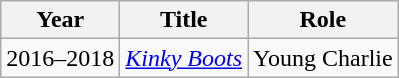<table class="wikitable sortable">
<tr>
<th>Year</th>
<th>Title</th>
<th>Role</th>
</tr>
<tr>
<td>2016–2018</td>
<td><em><a href='#'>Kinky Boots</a></em></td>
<td>Young Charlie</td>
</tr>
</table>
